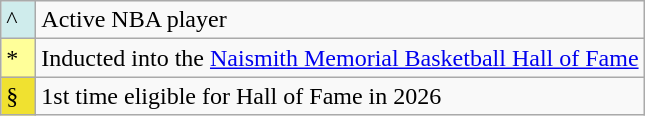<table class="wikitable">
<tr>
<td style="background:#CFECEC; width:1em">^</td>
<td>Active NBA player</td>
</tr>
<tr>
<td style="background:#FFFF99; width:1em">*</td>
<td>Inducted into the <a href='#'>Naismith Memorial Basketball Hall of Fame</a></td>
</tr>
<tr>
<td style="background:#F0E130; width:1em">§</td>
<td>1st time eligible for Hall of Fame in 2026</td>
</tr>
</table>
